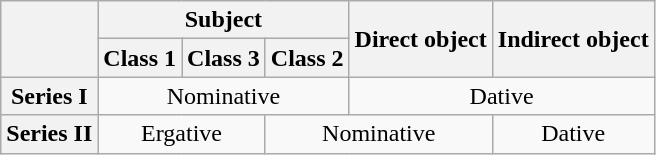<table class="wikitable" style="text-align:center;white-space:nowrap">
<tr>
<th rowspan="2"></th>
<th colspan="3">Subject</th>
<th rowspan="2">Direct object</th>
<th rowspan="2">Indirect object</th>
</tr>
<tr>
<th>Class 1</th>
<th>Class 3</th>
<th>Class 2</th>
</tr>
<tr>
<th>Series I</th>
<td colspan="3">Nominative</td>
<td colspan="2">Dative</td>
</tr>
<tr>
<th>Series II</th>
<td colspan="2">Ergative</td>
<td colspan="2">Nominative</td>
<td>Dative</td>
</tr>
</table>
